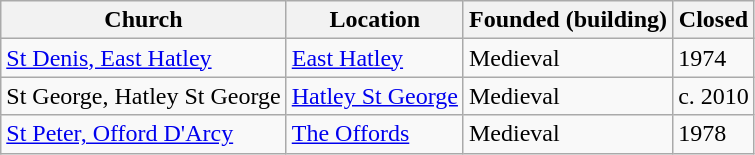<table class="wikitable">
<tr>
<th>Church</th>
<th>Location</th>
<th>Founded (building)</th>
<th>Closed</th>
</tr>
<tr>
<td><a href='#'>St Denis, East Hatley</a></td>
<td><a href='#'>East Hatley</a></td>
<td>Medieval</td>
<td>1974</td>
</tr>
<tr>
<td>St George, Hatley St George</td>
<td><a href='#'>Hatley St George</a></td>
<td>Medieval</td>
<td>c. 2010</td>
</tr>
<tr>
<td><a href='#'>St Peter, Offord D'Arcy</a></td>
<td><a href='#'>The Offords</a></td>
<td>Medieval</td>
<td>1978</td>
</tr>
</table>
